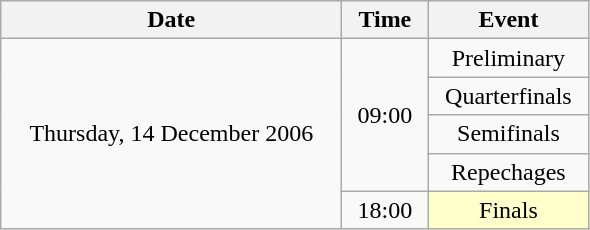<table class = "wikitable" style="text-align:center;">
<tr>
<th width=220>Date</th>
<th width=50>Time</th>
<th width=100>Event</th>
</tr>
<tr>
<td rowspan=5>Thursday, 14 December 2006</td>
<td rowspan=4>09:00</td>
<td>Preliminary</td>
</tr>
<tr>
<td>Quarterfinals</td>
</tr>
<tr>
<td>Semifinals</td>
</tr>
<tr>
<td>Repechages</td>
</tr>
<tr>
<td>18:00</td>
<td bgcolor=ffffcc>Finals</td>
</tr>
</table>
